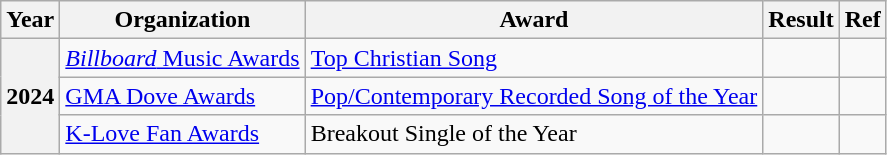<table class="wikitable plainrowheaders">
<tr>
<th>Year</th>
<th>Organization</th>
<th>Award</th>
<th>Result</th>
<th style="text-align:center">Ref</th>
</tr>
<tr>
<th scope="row" rowspan="3">2024</th>
<td><a href='#'><em>Billboard</em> Music Awards</a></td>
<td><a href='#'>Top Christian Song</a></td>
<td></td>
<td></td>
</tr>
<tr>
<td><a href='#'>GMA Dove Awards</a></td>
<td><a href='#'>Pop/Contemporary Recorded Song of the Year</a></td>
<td></td>
<td></td>
</tr>
<tr>
<td><a href='#'>K-Love Fan Awards</a></td>
<td>Breakout Single of the Year</td>
<td></td>
<td></td>
</tr>
</table>
